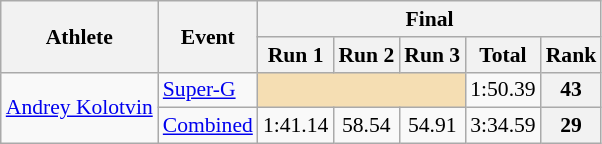<table class="wikitable" style="font-size:90%">
<tr>
<th rowspan="2">Athlete</th>
<th rowspan="2">Event</th>
<th colspan="5">Final</th>
</tr>
<tr>
<th>Run 1</th>
<th>Run 2</th>
<th>Run 3</th>
<th>Total</th>
<th>Rank</th>
</tr>
<tr>
<td rowspan=2><a href='#'>Andrey Kolotvin</a></td>
<td><a href='#'>Super-G</a></td>
<td colspan=3 bgcolor="wheat"></td>
<td align="center">1:50.39</td>
<th align="center">43</th>
</tr>
<tr>
<td><a href='#'>Combined</a></td>
<td align="center">1:41.14</td>
<td align="center">58.54</td>
<td align="center">54.91</td>
<td align="center">3:34.59</td>
<th align="center">29</th>
</tr>
</table>
